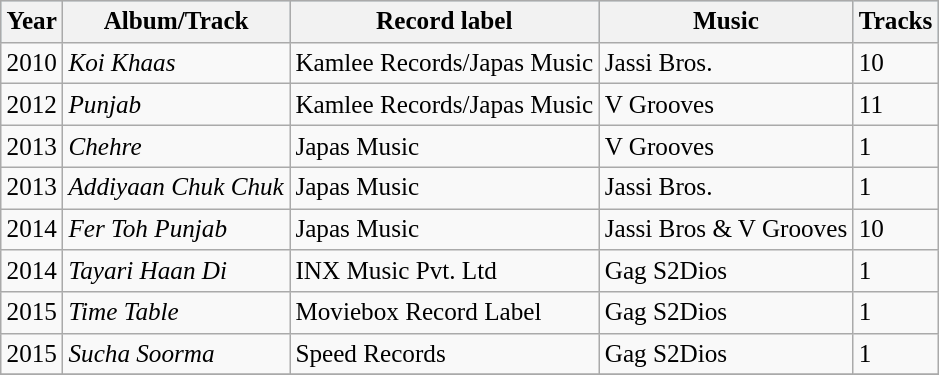<table class="wikitable" style="font-size:105%;" +>
<tr bgcolor="#AAAAACCCCDDDDD" align="center">
<th>Year</th>
<th>Album/Track</th>
<th>Record label</th>
<th>Music</th>
<th>Tracks</th>
</tr>
<tr>
<td>2010</td>
<td><em>Koi Khaas</em></td>
<td>Kamlee Records/Japas Music</td>
<td>Jassi Bros.</td>
<td>10</td>
</tr>
<tr>
<td>2012</td>
<td><em>Punjab</em></td>
<td>Kamlee Records/Japas Music</td>
<td>V Grooves</td>
<td>11</td>
</tr>
<tr>
<td>2013</td>
<td><em>Chehre</em></td>
<td>Japas Music</td>
<td>V Grooves</td>
<td>1</td>
</tr>
<tr>
<td>2013</td>
<td><em>Addiyaan Chuk Chuk</em></td>
<td>Japas Music</td>
<td>Jassi Bros.</td>
<td>1</td>
</tr>
<tr>
<td>2014</td>
<td><em>Fer Toh Punjab</em></td>
<td>Japas Music</td>
<td>Jassi Bros & V Grooves</td>
<td>10</td>
</tr>
<tr>
<td>2014</td>
<td><em>Tayari Haan Di</em></td>
<td>INX Music Pvt. Ltd</td>
<td>Gag S2Dios</td>
<td>1</td>
</tr>
<tr>
<td>2015</td>
<td><em>Time Table</em></td>
<td>Moviebox Record Label</td>
<td>Gag S2Dios</td>
<td>1</td>
</tr>
<tr>
<td>2015</td>
<td><em>Sucha Soorma</em></td>
<td>Speed Records</td>
<td>Gag S2Dios</td>
<td>1</td>
</tr>
<tr>
</tr>
</table>
